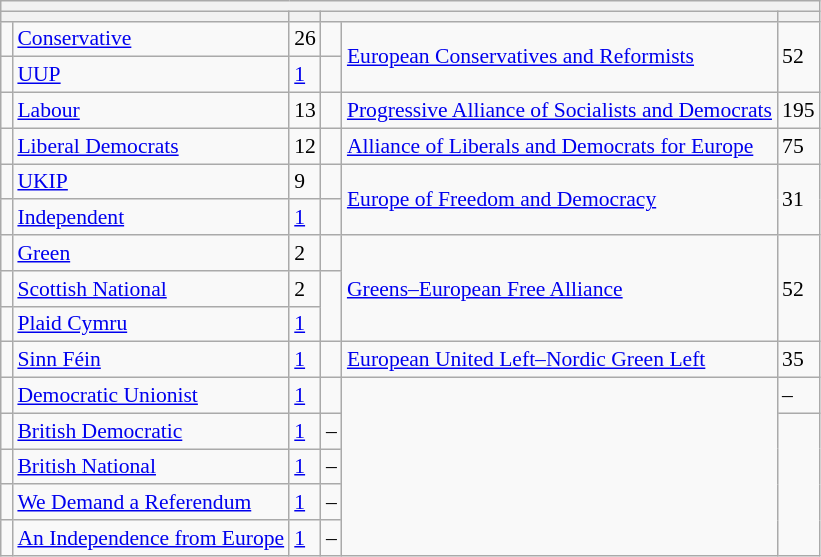<table class="wikitable" style="font-size:90%">
<tr>
<th colspan=6> </th>
</tr>
<tr>
<th colspan=2></th>
<th></th>
<th colspan=2></th>
<th></th>
</tr>
<tr>
<td></td>
<td><a href='#'>Conservative</a></td>
<td>26</td>
<td></td>
<td rowspan="2"><a href='#'>European Conservatives and Reformists</a></td>
<td rowspan="2">52</td>
</tr>
<tr>
<td></td>
<td><a href='#'>UUP</a></td>
<td><a href='#'>1</a></td>
</tr>
<tr>
<td></td>
<td><a href='#'>Labour</a></td>
<td>13</td>
<td></td>
<td><a href='#'>Progressive Alliance of Socialists and Democrats</a></td>
<td>195</td>
</tr>
<tr>
<td></td>
<td><a href='#'>Liberal Democrats</a></td>
<td>12</td>
<td></td>
<td><a href='#'>Alliance of Liberals and Democrats for Europe</a></td>
<td>75</td>
</tr>
<tr>
<td></td>
<td><a href='#'>UKIP</a></td>
<td>9</td>
<td></td>
<td rowspan="2"><a href='#'>Europe of Freedom and Democracy</a></td>
<td rowspan="2">31</td>
</tr>
<tr>
<td style="width:1px;"></td>
<td><a href='#'>Independent</a></td>
<td><a href='#'>1</a></td>
</tr>
<tr>
<td></td>
<td><a href='#'>Green</a></td>
<td>2</td>
<td></td>
<td rowspan="3"><a href='#'>Greens–European Free Alliance</a></td>
<td rowspan="3">52</td>
</tr>
<tr>
<td></td>
<td><a href='#'>Scottish National</a></td>
<td>2</td>
</tr>
<tr>
<td></td>
<td><a href='#'>Plaid Cymru</a></td>
<td><a href='#'>1</a></td>
</tr>
<tr>
<td></td>
<td><a href='#'>Sinn Féin</a></td>
<td><a href='#'>1</a></td>
<td></td>
<td><a href='#'>European United Left–Nordic Green Left</a></td>
<td>35</td>
</tr>
<tr>
<td></td>
<td><a href='#'>Democratic Unionist</a></td>
<td><a href='#'>1</a></td>
<td></td>
<td rowspan="5"></td>
<td>–</td>
</tr>
<tr>
<td></td>
<td><a href='#'>British Democratic</a></td>
<td><a href='#'>1</a></td>
<td>–</td>
</tr>
<tr>
<td></td>
<td><a href='#'>British National</a></td>
<td><a href='#'>1</a></td>
<td>–</td>
</tr>
<tr>
<td></td>
<td><a href='#'>We Demand a Referendum</a></td>
<td><a href='#'>1</a></td>
<td>–</td>
</tr>
<tr>
<td></td>
<td><a href='#'>An Independence from Europe</a></td>
<td><a href='#'>1</a></td>
<td>–</td>
</tr>
</table>
